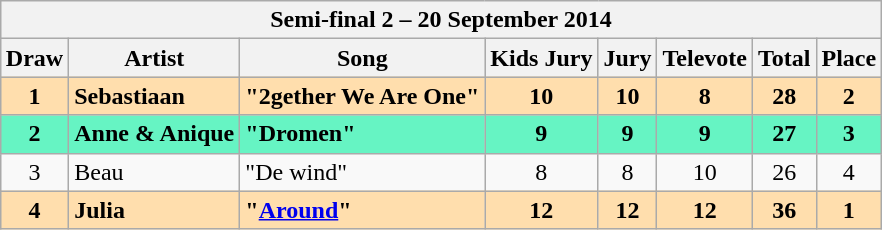<table class="sortable wikitable" style="margin: 1em auto 1em auto; text-align:center;">
<tr>
<th colspan="8">Semi-final 2 – 20 September 2014</th>
</tr>
<tr bgcolor="#CCCCCC">
<th>Draw</th>
<th>Artist</th>
<th>Song</th>
<th>Kids Jury</th>
<th>Jury</th>
<th>Televote</th>
<th>Total</th>
<th>Place</th>
</tr>
<tr style="font-weight:bold; background:#FFDEAD;">
<td>1</td>
<td align="left">Sebastiaan</td>
<td align="left">"2gether We Are One"</td>
<td>10</td>
<td>10</td>
<td>8</td>
<td>28</td>
<td>2</td>
</tr>
<tr style="font-weight:bold; background:#66f4c3;">
<td>2</td>
<td align="left">Anne & Anique</td>
<td align="left">"Dromen"</td>
<td>9</td>
<td>9</td>
<td>9</td>
<td>27</td>
<td>3</td>
</tr>
<tr>
<td>3</td>
<td align="left">Beau</td>
<td align="left">"De wind"</td>
<td>8</td>
<td>8</td>
<td>10</td>
<td>26</td>
<td>4</td>
</tr>
<tr style="font-weight:bold; background:#FFDEAD;">
<td>4</td>
<td align="left"><strong>Julia</strong></td>
<td align="left"><strong>"<a href='#'>Around</a>"</strong></td>
<td>12</td>
<td>12</td>
<td>12</td>
<td>36</td>
<td>1</td>
</tr>
</table>
